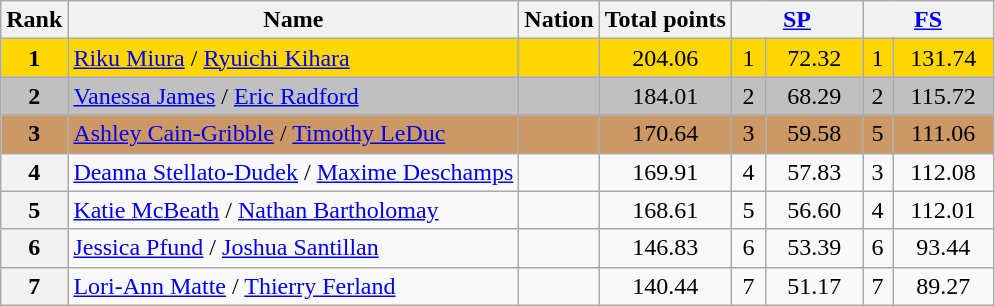<table class="wikitable sortable">
<tr>
<th>Rank</th>
<th>Name</th>
<th>Nation</th>
<th>Total points</th>
<th colspan="2" width="80px"><a href='#'>SP</a></th>
<th colspan="2" width="80px"><a href='#'>FS</a></th>
</tr>
<tr bgcolor="gold">
<td align="center"><strong>1</strong></td>
<td><a href='#'>Riku Miura</a> / <a href='#'>Ryuichi Kihara</a></td>
<td></td>
<td align="center">204.06</td>
<td align="center">1</td>
<td align="center">72.32</td>
<td align="center">1</td>
<td align="center">131.74</td>
</tr>
<tr bgcolor="silver">
<td align="center"><strong>2</strong></td>
<td><a href='#'>Vanessa James</a> / <a href='#'>Eric Radford</a></td>
<td></td>
<td align="center">184.01</td>
<td align="center">2</td>
<td align="center">68.29</td>
<td align="center">2</td>
<td align="center">115.72</td>
</tr>
<tr bgcolor="cc9966">
<td align="center"><strong>3</strong></td>
<td><a href='#'>Ashley Cain-Gribble</a> / <a href='#'>Timothy LeDuc</a></td>
<td></td>
<td align="center">170.64</td>
<td align="center">3</td>
<td align="center">59.58</td>
<td align="center">5</td>
<td align="center">111.06</td>
</tr>
<tr>
<th>4</th>
<td><a href='#'>Deanna Stellato-Dudek</a> / <a href='#'>Maxime Deschamps</a></td>
<td></td>
<td align="center">169.91</td>
<td align="center">4</td>
<td align="center">57.83</td>
<td align="center">3</td>
<td align="center">112.08</td>
</tr>
<tr>
<th>5</th>
<td><a href='#'>Katie McBeath</a> / <a href='#'>Nathan Bartholomay</a></td>
<td></td>
<td align="center">168.61</td>
<td align="center">5</td>
<td align="center">56.60</td>
<td align="center">4</td>
<td align="center">112.01</td>
</tr>
<tr>
<th>6</th>
<td><a href='#'>Jessica Pfund</a> / <a href='#'>Joshua Santillan</a></td>
<td></td>
<td align="center">146.83</td>
<td align="center">6</td>
<td align="center">53.39</td>
<td align="center">6</td>
<td align="center">93.44</td>
</tr>
<tr>
<th>7</th>
<td><a href='#'>Lori-Ann Matte</a> / <a href='#'>Thierry Ferland</a></td>
<td></td>
<td align="center">140.44</td>
<td align="center">7</td>
<td align="center">51.17</td>
<td align="center">7</td>
<td align="center">89.27</td>
</tr>
</table>
